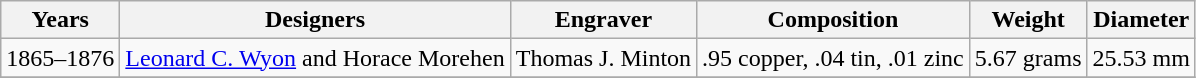<table class="wikitable">
<tr>
<th>Years</th>
<th>Designers</th>
<th>Engraver</th>
<th>Composition</th>
<th>Weight</th>
<th>Diameter</th>
</tr>
<tr>
<td>1865–1876</td>
<td><a href='#'>Leonard C. Wyon</a> and Horace Morehen</td>
<td>Thomas J. Minton</td>
<td>.95 copper, .04 tin, .01 zinc</td>
<td>5.67 grams</td>
<td>25.53 mm</td>
</tr>
<tr>
</tr>
</table>
